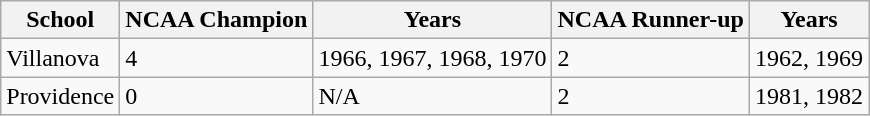<table class="wikitable">
<tr>
<th>School</th>
<th>NCAA Champion</th>
<th>Years</th>
<th>NCAA Runner-up</th>
<th>Years</th>
</tr>
<tr>
<td>Villanova</td>
<td>4</td>
<td>1966, 1967, 1968, 1970</td>
<td>2</td>
<td>1962, 1969</td>
</tr>
<tr>
<td>Providence</td>
<td>0</td>
<td>N/A</td>
<td>2</td>
<td>1981, 1982</td>
</tr>
</table>
